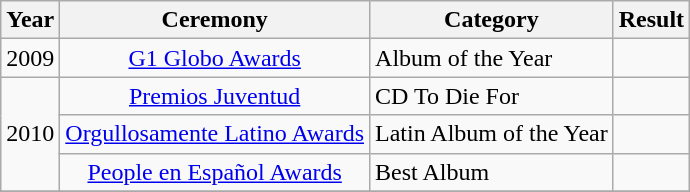<table class="wikitable">
<tr>
<th align="left">Year</th>
<th align="left">Ceremony</th>
<th align="left">Category</th>
<th align="left">Result</th>
</tr>
<tr>
<td rowspan="1" align="center">2009</td>
<td rowspan="1" align="center"><a href='#'>G1 Globo Awards</a></td>
<td align="left">Album of the Year</td>
<td></td>
</tr>
<tr>
<td rowspan="3" align="center">2010</td>
<td rowspan="1" align="center"><a href='#'>Premios Juventud</a></td>
<td align="left">CD To Die For</td>
<td></td>
</tr>
<tr>
<td rowspan="1" align="center"><a href='#'>Orgullosamente Latino Awards</a></td>
<td align="left">Latin Album of the Year</td>
<td></td>
</tr>
<tr>
<td rowspan="1" align="center"><a href='#'>People en Español Awards</a></td>
<td align="left">Best Album</td>
<td></td>
</tr>
<tr>
</tr>
</table>
